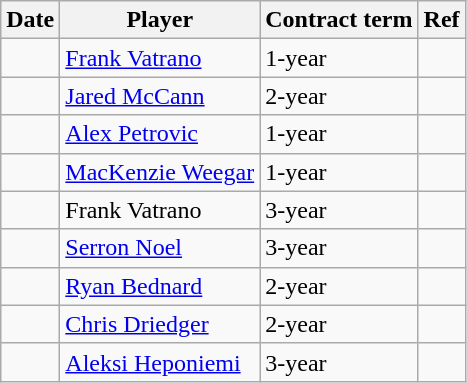<table class="wikitable">
<tr>
<th>Date</th>
<th>Player</th>
<th>Contract term</th>
<th>Ref</th>
</tr>
<tr>
<td></td>
<td><a href='#'>Frank Vatrano</a></td>
<td>1-year</td>
<td></td>
</tr>
<tr>
<td></td>
<td><a href='#'>Jared McCann</a></td>
<td>2-year</td>
<td></td>
</tr>
<tr>
<td></td>
<td><a href='#'>Alex Petrovic</a></td>
<td>1-year</td>
<td></td>
</tr>
<tr>
<td></td>
<td><a href='#'>MacKenzie Weegar</a></td>
<td>1-year</td>
<td></td>
</tr>
<tr>
<td></td>
<td>Frank Vatrano</td>
<td>3-year</td>
<td></td>
</tr>
<tr>
<td></td>
<td><a href='#'>Serron Noel</a></td>
<td>3-year</td>
<td></td>
</tr>
<tr>
<td></td>
<td><a href='#'>Ryan Bednard</a></td>
<td>2-year</td>
<td></td>
</tr>
<tr>
<td></td>
<td><a href='#'>Chris Driedger</a></td>
<td>2-year</td>
<td></td>
</tr>
<tr>
<td></td>
<td><a href='#'>Aleksi Heponiemi</a></td>
<td>3-year</td>
<td></td>
</tr>
</table>
